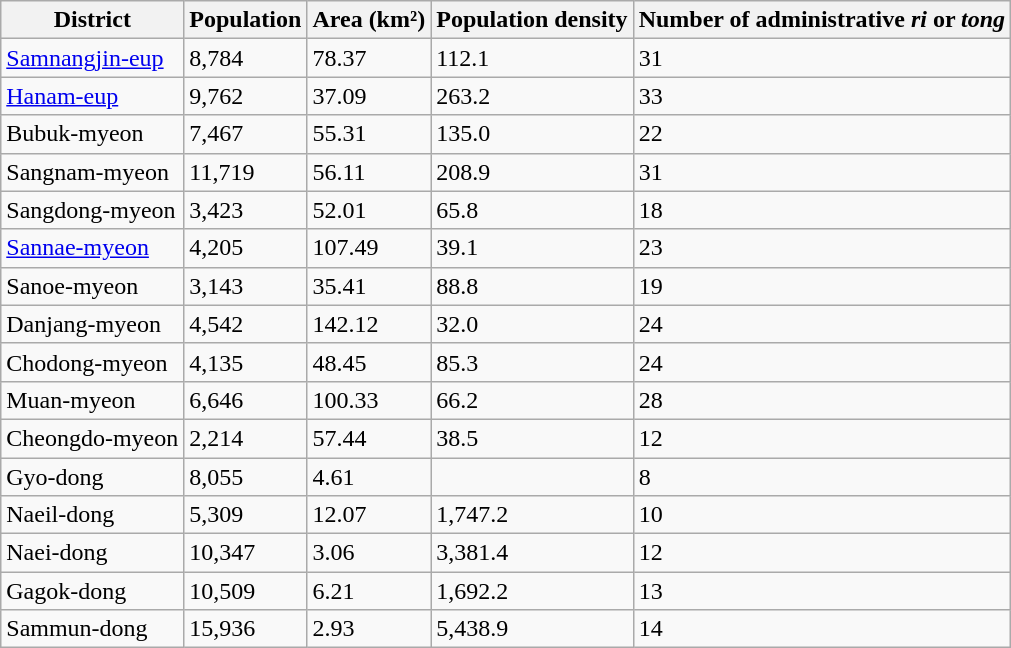<table class="wikitable">
<tr>
<th>District </th>
<th>Population</th>
<th>Area (km²)</th>
<th>Population density</th>
<th>Number of administrative <em>ri</em> or <em>tong</em></th>
</tr>
<tr>
<td><a href='#'>Samnangjin-eup</a></td>
<td>8,784</td>
<td>78.37</td>
<td>112.1</td>
<td>31</td>
</tr>
<tr>
<td><a href='#'>Hanam-eup</a></td>
<td>9,762</td>
<td>37.09</td>
<td>263.2</td>
<td>33</td>
</tr>
<tr>
<td>Bubuk-myeon</td>
<td>7,467</td>
<td>55.31</td>
<td>135.0</td>
<td>22</td>
</tr>
<tr>
<td>Sangnam-myeon</td>
<td>11,719</td>
<td>56.11</td>
<td>208.9</td>
<td>31</td>
</tr>
<tr>
<td>Sangdong-myeon</td>
<td>3,423</td>
<td>52.01</td>
<td>65.8</td>
<td>18</td>
</tr>
<tr>
<td><a href='#'>Sannae-myeon</a></td>
<td>4,205</td>
<td>107.49</td>
<td>39.1</td>
<td>23</td>
</tr>
<tr>
<td>Sanoe-myeon</td>
<td>3,143</td>
<td>35.41</td>
<td>88.8</td>
<td>19</td>
</tr>
<tr>
<td>Danjang-myeon</td>
<td>4,542</td>
<td>142.12</td>
<td>32.0</td>
<td>24</td>
</tr>
<tr>
<td>Chodong-myeon</td>
<td>4,135</td>
<td>48.45</td>
<td>85.3</td>
<td>24</td>
</tr>
<tr>
<td>Muan-myeon</td>
<td>6,646</td>
<td>100.33</td>
<td>66.2</td>
<td>28</td>
</tr>
<tr>
<td>Cheongdo-myeon</td>
<td>2,214</td>
<td>57.44</td>
<td>38.5</td>
<td>12</td>
</tr>
<tr>
<td>Gyo-dong</td>
<td>8,055</td>
<td>4.61</td>
<td></td>
<td>8</td>
</tr>
<tr>
<td>Naeil-dong</td>
<td>5,309</td>
<td>12.07</td>
<td>1,747.2</td>
<td>10</td>
</tr>
<tr>
<td>Naei-dong</td>
<td>10,347</td>
<td>3.06</td>
<td>3,381.4</td>
<td>12</td>
</tr>
<tr>
<td>Gagok-dong</td>
<td>10,509</td>
<td>6.21</td>
<td>1,692.2</td>
<td>13</td>
</tr>
<tr>
<td>Sammun-dong</td>
<td>15,936</td>
<td>2.93</td>
<td>5,438.9</td>
<td>14</td>
</tr>
</table>
